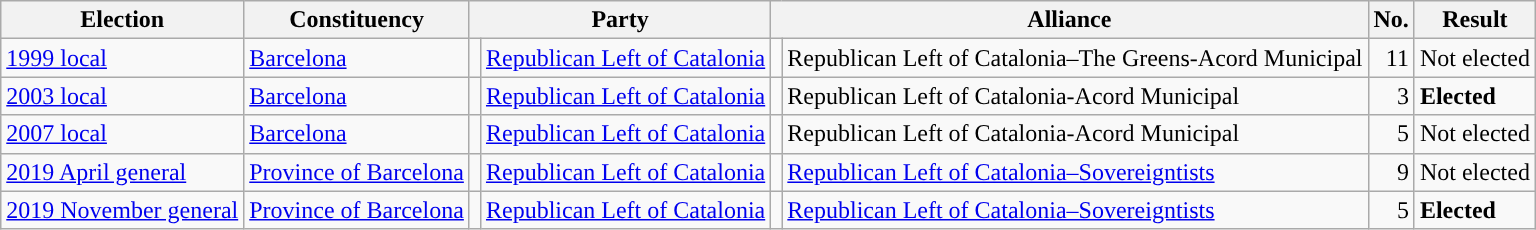<table class="wikitable" style="text-align:left;">
<tr>
<th scope=col>Election</th>
<th scope=col>Constituency</th>
<th scope=col colspan="2">Party</th>
<th scope=col colspan="2">Alliance</th>
<th scope=col>No.</th>
<th scope=col>Result</th>
</tr>
<tr>
<td><a href='#'>1999 local</a></td>
<td><a href='#'>Barcelona</a></td>
<td style="background:"></td>
<td><a href='#'>Republican Left of Catalonia</a></td>
<td></td>
<td>Republican Left of Catalonia–The Greens-Acord Municipal</td>
<td align=right>11</td>
<td>Not elected</td>
</tr>
<tr>
<td><a href='#'>2003 local</a></td>
<td><a href='#'>Barcelona</a></td>
<td style="background:"></td>
<td><a href='#'>Republican Left of Catalonia</a></td>
<td></td>
<td>Republican Left of Catalonia-Acord Municipal</td>
<td align=right>3</td>
<td><strong>Elected</strong></td>
</tr>
<tr>
<td><a href='#'>2007 local</a></td>
<td><a href='#'>Barcelona</a></td>
<td style="background:"></td>
<td><a href='#'>Republican Left of Catalonia</a></td>
<td></td>
<td>Republican Left of Catalonia-Acord Municipal</td>
<td align=right>5</td>
<td>Not elected</td>
</tr>
<tr>
<td><a href='#'>2019 April general</a></td>
<td><a href='#'>Province of Barcelona</a></td>
<td style="background:"></td>
<td><a href='#'>Republican Left of Catalonia</a></td>
<td style="background:"></td>
<td><a href='#'>Republican Left of Catalonia–Sovereigntists</a></td>
<td align=right>9</td>
<td>Not elected</td>
</tr>
<tr>
<td><a href='#'>2019 November general</a></td>
<td><a href='#'>Province of Barcelona</a></td>
<td style="background:"></td>
<td><a href='#'>Republican Left of Catalonia</a></td>
<td style="background:"></td>
<td><a href='#'>Republican Left of Catalonia–Sovereigntists</a></td>
<td align=right>5</td>
<td><strong>Elected</strong></td>
</tr>
</table>
